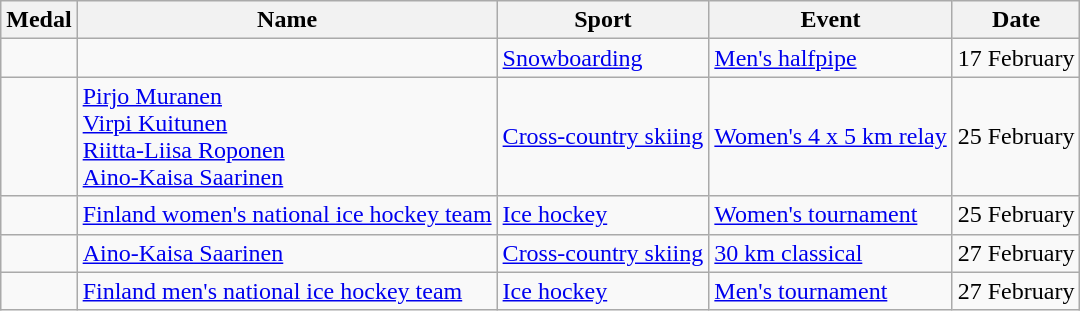<table class="wikitable sortable">
<tr>
<th>Medal</th>
<th>Name</th>
<th>Sport</th>
<th>Event</th>
<th>Date</th>
</tr>
<tr>
<td></td>
<td></td>
<td><a href='#'>Snowboarding</a></td>
<td><a href='#'>Men's halfpipe</a></td>
<td>17 February</td>
</tr>
<tr>
<td></td>
<td><a href='#'>Pirjo Muranen</a><br> <a href='#'>Virpi Kuitunen</a><br><a href='#'>Riitta-Liisa Roponen</a><br><a href='#'>Aino-Kaisa Saarinen</a></td>
<td><a href='#'>Cross-country skiing</a></td>
<td><a href='#'>Women's 4 x 5 km relay</a></td>
<td>25 February</td>
</tr>
<tr>
<td></td>
<td><a href='#'>Finland women's national ice hockey team</a><br></td>
<td><a href='#'>Ice hockey</a></td>
<td><a href='#'>Women's tournament</a></td>
<td>25 February</td>
</tr>
<tr>
<td></td>
<td><a href='#'>Aino-Kaisa Saarinen</a></td>
<td><a href='#'>Cross-country skiing</a></td>
<td><a href='#'>30 km classical</a></td>
<td>27 February</td>
</tr>
<tr>
<td></td>
<td><a href='#'>Finland men's national ice hockey team</a><br></td>
<td><a href='#'>Ice hockey</a></td>
<td><a href='#'>Men's tournament</a></td>
<td>27 February</td>
</tr>
</table>
